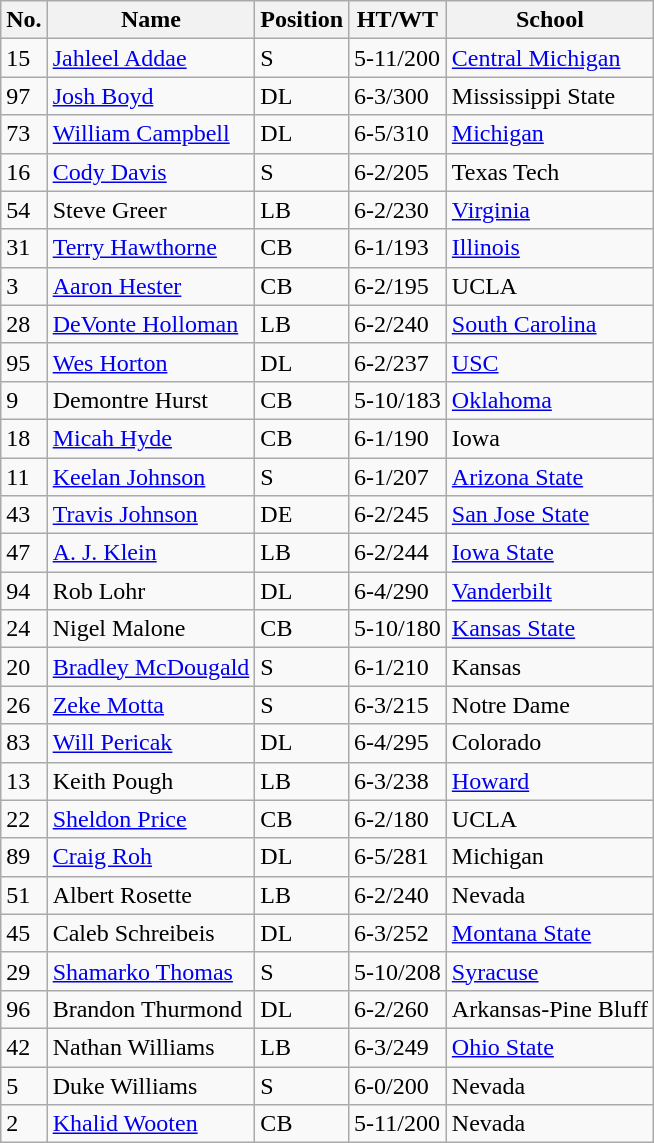<table class="wikitable">
<tr>
<th>No.</th>
<th>Name</th>
<th>Position</th>
<th>HT/WT</th>
<th>School</th>
</tr>
<tr>
<td>15</td>
<td><a href='#'>Jahleel Addae</a></td>
<td>S</td>
<td>5-11/200</td>
<td><a href='#'>Central Michigan</a></td>
</tr>
<tr>
<td>97</td>
<td><a href='#'>Josh Boyd</a></td>
<td>DL</td>
<td>6-3/300</td>
<td>Mississippi State</td>
</tr>
<tr>
<td>73</td>
<td><a href='#'>William Campbell</a></td>
<td>DL</td>
<td>6-5/310</td>
<td><a href='#'>Michigan</a></td>
</tr>
<tr>
<td>16</td>
<td><a href='#'>Cody Davis</a></td>
<td>S</td>
<td>6-2/205</td>
<td>Texas Tech</td>
</tr>
<tr>
<td>54</td>
<td>Steve Greer</td>
<td>LB</td>
<td>6-2/230</td>
<td><a href='#'>Virginia</a></td>
</tr>
<tr>
<td>31</td>
<td><a href='#'>Terry Hawthorne</a></td>
<td>CB</td>
<td>6-1/193</td>
<td><a href='#'>Illinois</a></td>
</tr>
<tr>
<td>3</td>
<td><a href='#'>Aaron Hester</a></td>
<td>CB</td>
<td>6-2/195</td>
<td>UCLA</td>
</tr>
<tr>
<td>28</td>
<td><a href='#'>DeVonte Holloman</a></td>
<td>LB</td>
<td>6-2/240</td>
<td><a href='#'>South Carolina</a></td>
</tr>
<tr>
<td>95</td>
<td><a href='#'>Wes Horton</a></td>
<td>DL</td>
<td>6-2/237</td>
<td><a href='#'>USC</a></td>
</tr>
<tr>
<td>9</td>
<td>Demontre Hurst</td>
<td>CB</td>
<td>5-10/183</td>
<td><a href='#'>Oklahoma</a></td>
</tr>
<tr>
<td>18</td>
<td><a href='#'>Micah Hyde</a></td>
<td>CB</td>
<td>6-1/190</td>
<td>Iowa</td>
</tr>
<tr>
<td>11</td>
<td><a href='#'>Keelan Johnson</a></td>
<td>S</td>
<td>6-1/207</td>
<td><a href='#'>Arizona State</a></td>
</tr>
<tr>
<td>43</td>
<td><a href='#'>Travis Johnson</a></td>
<td>DE</td>
<td>6-2/245</td>
<td><a href='#'>San Jose State</a></td>
</tr>
<tr>
<td>47</td>
<td><a href='#'>A. J. Klein</a></td>
<td>LB</td>
<td>6-2/244</td>
<td><a href='#'>Iowa State</a></td>
</tr>
<tr>
<td>94</td>
<td>Rob Lohr</td>
<td>DL</td>
<td>6-4/290</td>
<td><a href='#'>Vanderbilt</a></td>
</tr>
<tr>
<td>24</td>
<td>Nigel Malone</td>
<td>CB</td>
<td>5-10/180</td>
<td><a href='#'>Kansas State</a></td>
</tr>
<tr>
<td>20</td>
<td><a href='#'>Bradley McDougald</a></td>
<td>S</td>
<td>6-1/210</td>
<td>Kansas</td>
</tr>
<tr>
<td>26</td>
<td><a href='#'>Zeke Motta</a></td>
<td>S</td>
<td>6-3/215</td>
<td>Notre Dame</td>
</tr>
<tr>
<td>83</td>
<td><a href='#'>Will Pericak</a></td>
<td>DL</td>
<td>6-4/295</td>
<td>Colorado</td>
</tr>
<tr>
<td>13</td>
<td>Keith Pough</td>
<td>LB</td>
<td>6-3/238</td>
<td><a href='#'>Howard</a></td>
</tr>
<tr>
<td>22</td>
<td><a href='#'>Sheldon Price</a></td>
<td>CB</td>
<td>6-2/180</td>
<td>UCLA</td>
</tr>
<tr>
<td>89</td>
<td><a href='#'>Craig Roh</a></td>
<td>DL</td>
<td>6-5/281</td>
<td>Michigan</td>
</tr>
<tr>
<td>51</td>
<td>Albert Rosette</td>
<td>LB</td>
<td>6-2/240</td>
<td>Nevada</td>
</tr>
<tr>
<td>45</td>
<td>Caleb Schreibeis</td>
<td>DL</td>
<td>6-3/252</td>
<td><a href='#'>Montana State</a></td>
</tr>
<tr>
<td>29</td>
<td><a href='#'>Shamarko Thomas</a></td>
<td>S</td>
<td>5-10/208</td>
<td><a href='#'>Syracuse</a></td>
</tr>
<tr>
<td>96</td>
<td>Brandon Thurmond</td>
<td>DL</td>
<td>6-2/260</td>
<td>Arkansas-Pine Bluff</td>
</tr>
<tr>
<td>42</td>
<td>Nathan Williams</td>
<td>LB</td>
<td>6-3/249</td>
<td><a href='#'>Ohio State</a></td>
</tr>
<tr>
<td>5</td>
<td>Duke Williams</td>
<td>S</td>
<td>6-0/200</td>
<td>Nevada</td>
</tr>
<tr>
<td>2</td>
<td><a href='#'>Khalid Wooten</a></td>
<td>CB</td>
<td>5-11/200</td>
<td>Nevada</td>
</tr>
</table>
